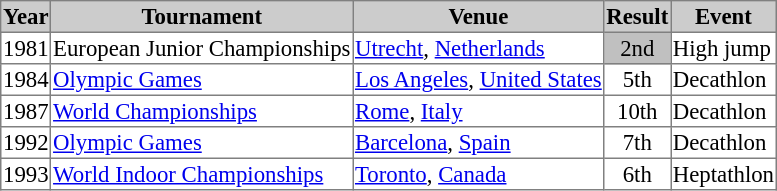<table border="1" cellspacing="2" cellpadding="1" style="border-collapse: collapse; font-size: 95%;">
<tr bgcolor="cccccc">
<th>Year</th>
<th>Tournament</th>
<th>Venue</th>
<th>Result</th>
<th>Event</th>
</tr>
<tr>
<td>1981</td>
<td>European Junior Championships</td>
<td><a href='#'>Utrecht</a>, <a href='#'>Netherlands</a></td>
<td bgcolor=silver align="center">2nd</td>
<td>High jump</td>
</tr>
<tr>
<td>1984</td>
<td><a href='#'>Olympic Games</a></td>
<td><a href='#'>Los Angeles</a>, <a href='#'>United States</a></td>
<td align="center">5th</td>
<td>Decathlon</td>
</tr>
<tr>
<td>1987</td>
<td><a href='#'>World Championships</a></td>
<td><a href='#'>Rome</a>, <a href='#'>Italy</a></td>
<td align="center">10th</td>
<td>Decathlon</td>
</tr>
<tr>
<td>1992</td>
<td><a href='#'>Olympic Games</a></td>
<td><a href='#'>Barcelona</a>, <a href='#'>Spain</a></td>
<td align="center">7th</td>
<td>Decathlon</td>
</tr>
<tr>
<td>1993</td>
<td><a href='#'>World Indoor Championships</a></td>
<td><a href='#'>Toronto</a>, <a href='#'>Canada</a></td>
<td align="center">6th</td>
<td>Heptathlon</td>
</tr>
</table>
